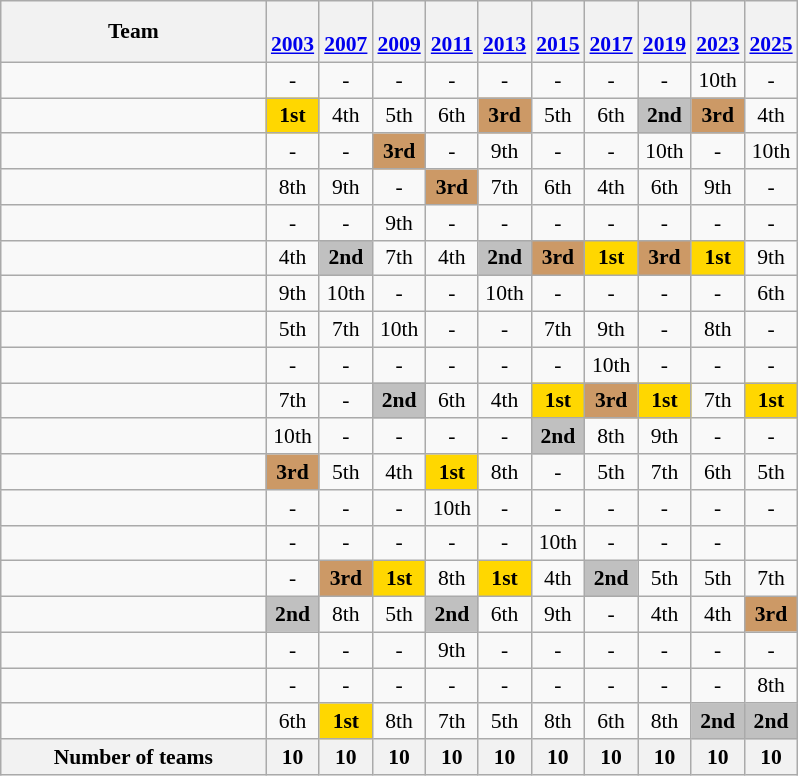<table class="wikitable" style="text-align:center; font-size:90%">
<tr>
<th width=170>Team</th>
<th width=25><br><a href='#'>2003</a></th>
<th><br><a href='#'>2007</a></th>
<th width=25><br><a href='#'>2009</a></th>
<th width=25><br><a href='#'>2011</a></th>
<th><br><a href='#'>2013</a></th>
<th width=25><br><a href='#'>2015</a></th>
<th width=25><br><a href='#'>2017</a></th>
<th><br><a href='#'>2019</a></th>
<th width=25><br><a href='#'>2023</a></th>
<th width=25><br><a href='#'>2025</a></th>
</tr>
<tr>
<td align=left></td>
<td>-</td>
<td>-</td>
<td>-</td>
<td>-</td>
<td>-</td>
<td>-</td>
<td>-</td>
<td>-</td>
<td>10th</td>
<td>-</td>
</tr>
<tr>
<td align=left></td>
<td bgcolor=gold><strong>1st</strong></td>
<td>4th</td>
<td>5th</td>
<td>6th</td>
<td bgcolor=cc9966><strong>3rd</strong></td>
<td>5th</td>
<td>6th</td>
<td bgcolor=silver><strong>2nd</strong></td>
<td bgcolor=cc9966><strong>3rd</strong></td>
<td>4th</td>
</tr>
<tr>
<td align=left></td>
<td>-</td>
<td>-</td>
<td bgcolor=cc9966><strong>3rd</strong></td>
<td>-</td>
<td>9th</td>
<td>-</td>
<td>-</td>
<td>10th</td>
<td>-</td>
<td>10th</td>
</tr>
<tr>
<td align=left></td>
<td>8th</td>
<td>9th</td>
<td>-</td>
<td bgcolor=cc9966><strong>3rd</strong></td>
<td>7th</td>
<td>6th</td>
<td>4th</td>
<td>6th</td>
<td>9th</td>
<td>-</td>
</tr>
<tr>
<td align=left></td>
<td>-</td>
<td>-</td>
<td>9th</td>
<td>-</td>
<td>-</td>
<td>-</td>
<td>-</td>
<td>-</td>
<td>-</td>
<td>-</td>
</tr>
<tr>
<td align=left></td>
<td>4th</td>
<td bgcolor=silver><strong>2nd</strong></td>
<td>7th</td>
<td>4th</td>
<td bgcolor=silver><strong>2nd</strong></td>
<td bgcolor=cc9966><strong>3rd</strong></td>
<td bgcolor=gold><strong>1st</strong></td>
<td bgcolor=cc9966><strong>3rd</strong></td>
<td bgcolor=gold><strong>1st</strong></td>
<td>9th</td>
</tr>
<tr>
<td align=left></td>
<td>9th</td>
<td>10th</td>
<td>-</td>
<td>-</td>
<td>10th</td>
<td>-</td>
<td>-</td>
<td>-</td>
<td>-</td>
<td>6th</td>
</tr>
<tr>
<td align=left></td>
<td>5th</td>
<td>7th</td>
<td>10th</td>
<td>-</td>
<td>-</td>
<td>7th</td>
<td>9th</td>
<td>-</td>
<td>8th</td>
<td>-</td>
</tr>
<tr>
<td align=left></td>
<td>-</td>
<td>-</td>
<td>-</td>
<td>-</td>
<td>-</td>
<td>-</td>
<td>10th</td>
<td>-</td>
<td>-</td>
<td>-</td>
</tr>
<tr>
<td align=left></td>
<td>7th</td>
<td>-</td>
<td bgcolor=silver><strong>2nd</strong></td>
<td>6th</td>
<td>4th</td>
<td bgcolor=gold><strong>1st</strong></td>
<td bgcolor=cc9966><strong>3rd</strong></td>
<td bgcolor=gold><strong>1st</strong></td>
<td>7th</td>
<td bgcolor=gold><strong>1st</strong></td>
</tr>
<tr>
<td align=left></td>
<td>10th</td>
<td>-</td>
<td>-</td>
<td>-</td>
<td>-</td>
<td - bgcolor=silver><strong>2nd</strong></td>
<td>8th</td>
<td>9th</td>
<td>-</td>
<td>-</td>
</tr>
<tr>
<td align=left></td>
<td bgcolor=cc9966><strong>3rd</strong></td>
<td>5th</td>
<td>4th</td>
<td bgcolor=gold><strong>1st</strong></td>
<td>8th</td>
<td>-</td>
<td>5th</td>
<td>7th</td>
<td>6th</td>
<td>5th</td>
</tr>
<tr>
<td align=left></td>
<td>-</td>
<td>-</td>
<td>-</td>
<td>10th</td>
<td>-</td>
<td>-</td>
<td>-</td>
<td>-</td>
<td>-</td>
<td>-</td>
</tr>
<tr>
<td align=left></td>
<td>-</td>
<td>-</td>
<td>-</td>
<td>-</td>
<td>-</td>
<td>10th</td>
<td>-</td>
<td>-</td>
<td>-</td>
<td></td>
</tr>
<tr>
<td align=left></td>
<td>-</td>
<td bgcolor=cc9966><strong>3rd</strong></td>
<td bgcolor=gold><strong>1st</strong></td>
<td>8th</td>
<td bgcolor=gold><strong>1st</strong></td>
<td>4th</td>
<td bgcolor=silver><strong>2nd</strong></td>
<td>5th</td>
<td>5th</td>
<td>7th</td>
</tr>
<tr>
<td align=left></td>
<td bgcolor=silver><strong>2nd</strong></td>
<td>8th</td>
<td>5th</td>
<td bgcolor=silver><strong>2nd</strong></td>
<td>6th</td>
<td>9th</td>
<td>-</td>
<td>4th</td>
<td>4th</td>
<td bgcolor=cc9966><strong>3rd</strong></td>
</tr>
<tr>
<td align=left></td>
<td>-</td>
<td>-</td>
<td>-</td>
<td>9th</td>
<td>-</td>
<td>-</td>
<td>-</td>
<td>-</td>
<td>-</td>
<td>-</td>
</tr>
<tr>
<td align=left></td>
<td>-</td>
<td>-</td>
<td>-</td>
<td>-</td>
<td>-</td>
<td>-</td>
<td>-</td>
<td>-</td>
<td>-</td>
<td>8th</td>
</tr>
<tr>
<td align=left></td>
<td>6th</td>
<td bgcolor=gold><strong>1st</strong></td>
<td>8th</td>
<td>7th</td>
<td>5th</td>
<td>8th</td>
<td>6th</td>
<td>8th</td>
<td bgcolor=silver><strong>2nd</strong></td>
<td bgcolor=silver><strong>2nd</strong></td>
</tr>
<tr>
<th>Number of teams</th>
<th>10</th>
<th>10</th>
<th>10</th>
<th>10</th>
<th>10</th>
<th>10</th>
<th>10</th>
<th>10</th>
<th>10</th>
<th>10</th>
</tr>
</table>
